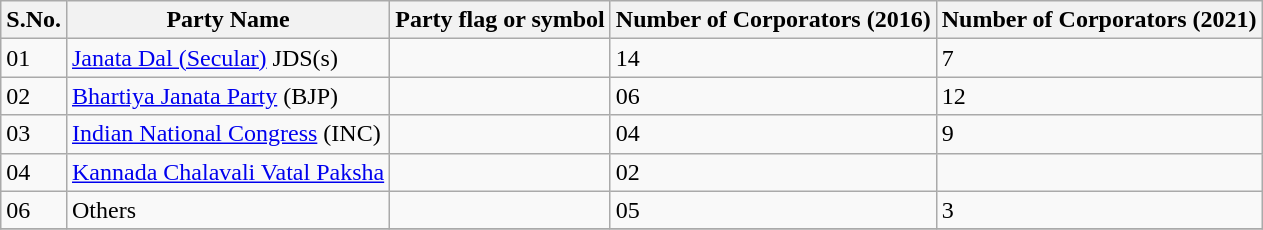<table class="sortable wikitable">
<tr>
<th>S.No.</th>
<th>Party Name</th>
<th>Party flag or symbol</th>
<th>Number of Corporators (2016)</th>
<th>Number of Corporators (2021)</th>
</tr>
<tr>
<td>01</td>
<td><a href='#'>Janata Dal (Secular)</a> JDS(s)</td>
<td></td>
<td>14</td>
<td>7</td>
</tr>
<tr>
<td>02</td>
<td><a href='#'>Bhartiya Janata Party</a> (BJP)</td>
<td></td>
<td>06</td>
<td>12</td>
</tr>
<tr>
<td>03</td>
<td><a href='#'>Indian National Congress</a> (INC)</td>
<td></td>
<td>04</td>
<td>9</td>
</tr>
<tr>
<td>04</td>
<td><a href='#'>Kannada Chalavali Vatal Paksha</a></td>
<td></td>
<td>02</td>
<td></td>
</tr>
<tr>
<td>06</td>
<td>Others</td>
<td></td>
<td>05</td>
<td>3</td>
</tr>
<tr>
</tr>
</table>
